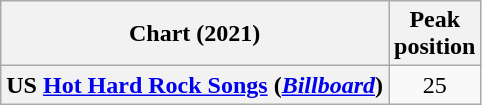<table class="wikitable plainrowheaders">
<tr>
<th scope="col">Chart (2021)</th>
<th scope="col">Peak<br>position</th>
</tr>
<tr>
<th scope="row">US <a href='#'>Hot Hard Rock Songs</a> (<em><a href='#'>Billboard</a></em>)</th>
<td align="center">25</td>
</tr>
</table>
